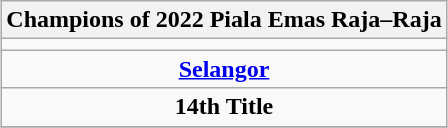<table class="wikitable" style="text-align: center; margin: 0 auto;">
<tr>
<th><strong>Champions of 2022 Piala Emas Raja–Raja</strong></th>
</tr>
<tr>
<td></td>
</tr>
<tr>
<td><a href='#'><strong>Selangor</strong></a></td>
</tr>
<tr>
<td><strong>14th Title</strong></td>
</tr>
<tr>
</tr>
</table>
